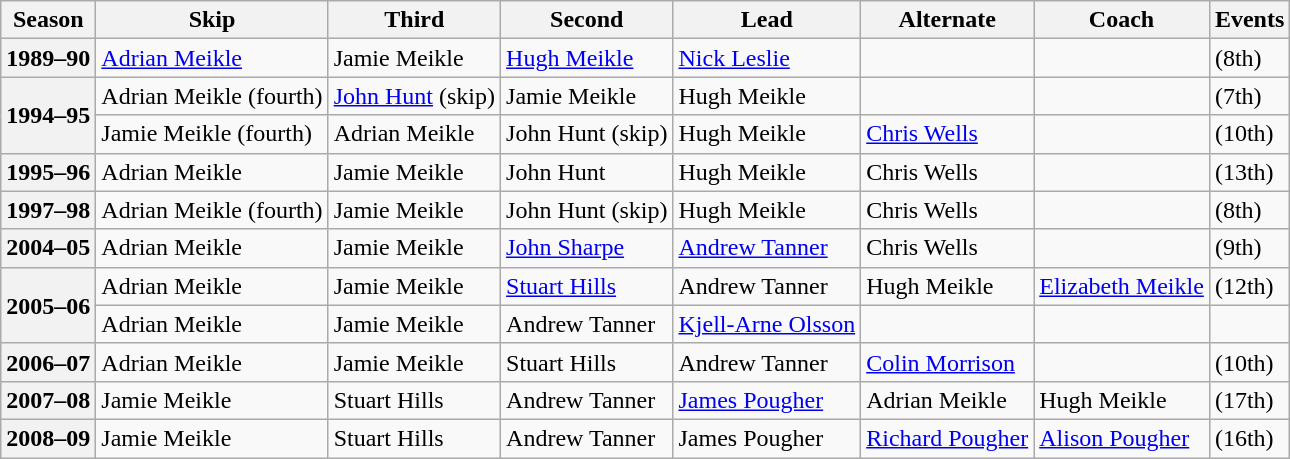<table class="wikitable">
<tr>
<th scope="col">Season</th>
<th scope="col">Skip</th>
<th scope="col">Third</th>
<th scope="col">Second</th>
<th scope="col">Lead</th>
<th scope="col">Alternate</th>
<th scope="col">Coach</th>
<th scope="col">Events</th>
</tr>
<tr>
<th scope="row">1989–90</th>
<td><a href='#'>Adrian Meikle</a></td>
<td>Jamie Meikle</td>
<td><a href='#'>Hugh Meikle</a></td>
<td><a href='#'>Nick Leslie</a></td>
<td></td>
<td></td>
<td> (8th)</td>
</tr>
<tr>
<th scope="row" rowspan=2>1994–95</th>
<td>Adrian Meikle (fourth)</td>
<td><a href='#'>John Hunt</a> (skip)</td>
<td>Jamie Meikle</td>
<td>Hugh Meikle</td>
<td></td>
<td></td>
<td> (7th)</td>
</tr>
<tr>
<td>Jamie Meikle (fourth)</td>
<td>Adrian Meikle</td>
<td>John Hunt (skip)</td>
<td>Hugh Meikle</td>
<td><a href='#'>Chris Wells</a></td>
<td></td>
<td> (10th)</td>
</tr>
<tr>
<th scope="row">1995–96</th>
<td>Adrian Meikle</td>
<td>Jamie Meikle</td>
<td>John Hunt</td>
<td>Hugh Meikle</td>
<td>Chris Wells</td>
<td></td>
<td> (13th)</td>
</tr>
<tr>
<th scope="row">1997–98</th>
<td>Adrian Meikle (fourth)</td>
<td>Jamie Meikle</td>
<td>John Hunt (skip)</td>
<td>Hugh Meikle</td>
<td>Chris Wells</td>
<td></td>
<td> (8th)</td>
</tr>
<tr>
<th scope="row">2004–05</th>
<td>Adrian Meikle</td>
<td>Jamie Meikle</td>
<td><a href='#'>John Sharpe</a></td>
<td><a href='#'>Andrew Tanner</a></td>
<td>Chris Wells</td>
<td></td>
<td> (9th)</td>
</tr>
<tr>
<th scope="row" rowspan=2>2005–06</th>
<td>Adrian Meikle</td>
<td>Jamie Meikle</td>
<td><a href='#'>Stuart Hills</a></td>
<td>Andrew Tanner</td>
<td>Hugh Meikle</td>
<td><a href='#'>Elizabeth Meikle</a></td>
<td> (12th)</td>
</tr>
<tr>
<td>Adrian Meikle</td>
<td>Jamie Meikle</td>
<td>Andrew Tanner</td>
<td><a href='#'>Kjell-Arne Olsson</a></td>
<td></td>
<td></td>
<td></td>
</tr>
<tr>
<th scope="row">2006–07</th>
<td>Adrian Meikle</td>
<td>Jamie Meikle</td>
<td>Stuart Hills</td>
<td>Andrew Tanner</td>
<td><a href='#'>Colin Morrison</a></td>
<td></td>
<td> (10th)</td>
</tr>
<tr>
<th scope="row">2007–08</th>
<td>Jamie Meikle</td>
<td>Stuart Hills</td>
<td>Andrew Tanner</td>
<td><a href='#'>James Pougher</a></td>
<td>Adrian Meikle</td>
<td>Hugh Meikle</td>
<td> (17th)</td>
</tr>
<tr>
<th scope="row">2008–09</th>
<td>Jamie Meikle</td>
<td>Stuart Hills</td>
<td>Andrew Tanner</td>
<td>James Pougher</td>
<td><a href='#'>Richard Pougher</a></td>
<td><a href='#'>Alison Pougher</a></td>
<td> (16th)</td>
</tr>
</table>
